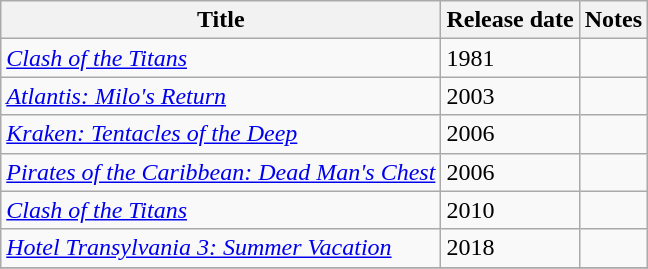<table class="wikitable sortable">
<tr>
<th scope="col">Title</th>
<th scope="col">Release date</th>
<th scope="col" class="unsortable">Notes</th>
</tr>
<tr>
<td><em><a href='#'>Clash of the Titans</a></em></td>
<td>1981</td>
<td></td>
</tr>
<tr>
<td><em><a href='#'>Atlantis: Milo's Return</a></em></td>
<td>2003</td>
<td></td>
</tr>
<tr>
<td><em><a href='#'>Kraken: Tentacles of the Deep</a></em></td>
<td>2006</td>
<td></td>
</tr>
<tr>
<td><em><a href='#'>Pirates of the Caribbean: Dead Man's Chest</a></em></td>
<td>2006</td>
<td></td>
</tr>
<tr>
<td><em><a href='#'>Clash of the Titans</a></em></td>
<td>2010</td>
<td></td>
</tr>
<tr>
<td><em><a href='#'>Hotel Transylvania 3: Summer Vacation</a></em></td>
<td>2018</td>
<td></td>
</tr>
<tr>
</tr>
</table>
